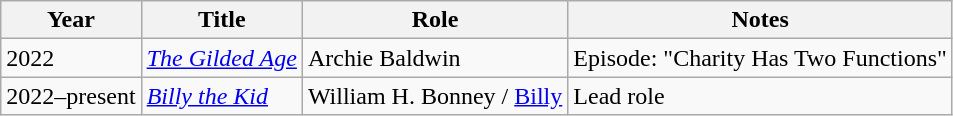<table class="wikitable">
<tr>
<th>Year</th>
<th>Title</th>
<th>Role</th>
<th class="unsortable">Notes</th>
</tr>
<tr>
<td>2022</td>
<td><em><a href='#'>The Gilded Age</a></em></td>
<td>Archie Baldwin</td>
<td>Episode: "Charity Has Two Functions"</td>
</tr>
<tr>
<td>2022–present</td>
<td><em><a href='#'>Billy the Kid</a></em></td>
<td>William H. Bonney / <a href='#'>Billy</a></td>
<td>Lead role</td>
</tr>
</table>
